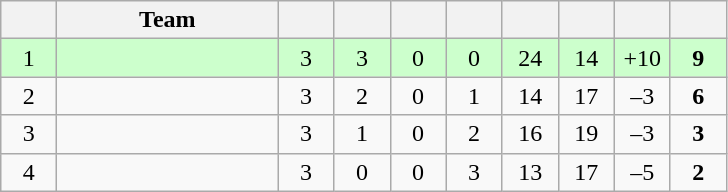<table class="wikitable" style="text-align: center; font-size: 100%;">
<tr>
<th width="30"></th>
<th width="140">Team</th>
<th width="30"></th>
<th width="30"></th>
<th width="30"></th>
<th width="30"></th>
<th width="30"></th>
<th width="30"></th>
<th width="30"></th>
<th width="30"></th>
</tr>
<tr style="background-color: #ccffcc;">
<td>1</td>
<td align=left><strong></strong></td>
<td>3</td>
<td>3</td>
<td>0</td>
<td>0</td>
<td>24</td>
<td>14</td>
<td>+10</td>
<td><strong>9</strong></td>
</tr>
<tr>
<td>2</td>
<td align=left></td>
<td>3</td>
<td>2</td>
<td>0</td>
<td>1</td>
<td>14</td>
<td>17</td>
<td>–3</td>
<td><strong>6</strong></td>
</tr>
<tr>
<td>3</td>
<td align=left></td>
<td>3</td>
<td>1</td>
<td>0</td>
<td>2</td>
<td>16</td>
<td>19</td>
<td>–3</td>
<td><strong>3</strong></td>
</tr>
<tr>
<td>4</td>
<td align=left></td>
<td>3</td>
<td>0</td>
<td>0</td>
<td>3</td>
<td>13</td>
<td>17</td>
<td>–5</td>
<td><strong>2</strong></td>
</tr>
</table>
